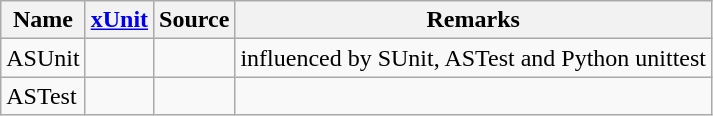<table class="wikitable sortable">
<tr>
<th>Name</th>
<th><a href='#'>xUnit</a></th>
<th>Source</th>
<th>Remarks</th>
</tr>
<tr>
<td>ASUnit</td>
<td></td>
<td></td>
<td>influenced by SUnit, ASTest and Python unittest</td>
</tr>
<tr>
<td>ASTest</td>
<td></td>
<td></td>
<td></td>
</tr>
</table>
